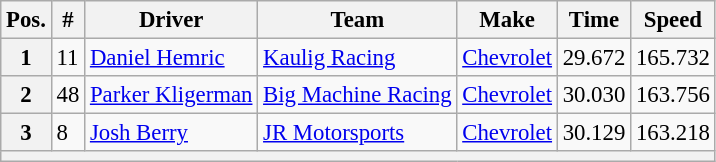<table class="wikitable" style="font-size:95%">
<tr>
<th>Pos.</th>
<th>#</th>
<th>Driver</th>
<th>Team</th>
<th>Make</th>
<th>Time</th>
<th>Speed</th>
</tr>
<tr>
<th>1</th>
<td>11</td>
<td><a href='#'>Daniel Hemric</a></td>
<td><a href='#'>Kaulig Racing</a></td>
<td><a href='#'>Chevrolet</a></td>
<td>29.672</td>
<td>165.732</td>
</tr>
<tr>
<th>2</th>
<td>48</td>
<td><a href='#'>Parker Kligerman</a></td>
<td><a href='#'>Big Machine Racing</a></td>
<td><a href='#'>Chevrolet</a></td>
<td>30.030</td>
<td>163.756</td>
</tr>
<tr>
<th>3</th>
<td>8</td>
<td><a href='#'>Josh Berry</a></td>
<td><a href='#'>JR Motorsports</a></td>
<td><a href='#'>Chevrolet</a></td>
<td>30.129</td>
<td>163.218</td>
</tr>
<tr>
<th colspan="7"></th>
</tr>
</table>
